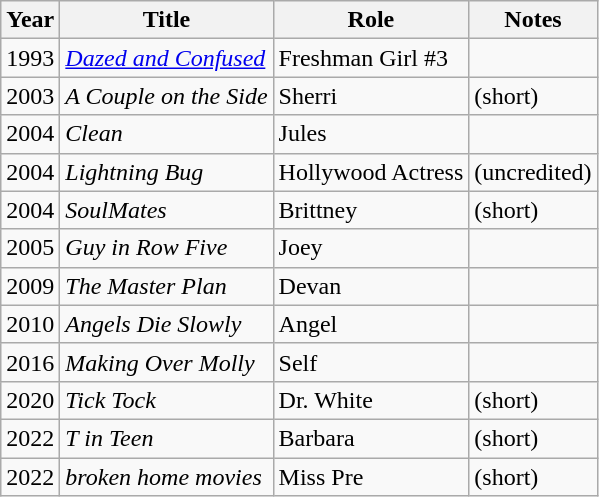<table class="wikitable">
<tr style="text-align:center;">
<th scope="col">Year</th>
<th scope="col">Title</th>
<th scope="col">Role</th>
<th scope="col">Notes</th>
</tr>
<tr>
<td>1993</td>
<td><em><a href='#'>Dazed and Confused</a></em></td>
<td>Freshman Girl #3</td>
<td></td>
</tr>
<tr>
<td>2003</td>
<td><em>A Couple on the Side</em></td>
<td>Sherri</td>
<td>(short)</td>
</tr>
<tr>
<td>2004</td>
<td><em>Clean</em></td>
<td>Jules</td>
<td></td>
</tr>
<tr>
<td>2004</td>
<td><em>Lightning Bug</em></td>
<td>Hollywood Actress</td>
<td>(uncredited)</td>
</tr>
<tr>
<td>2004</td>
<td><em>SoulMates</em></td>
<td>Brittney</td>
<td>(short)</td>
</tr>
<tr>
<td>2005</td>
<td><em>Guy in Row Five</em></td>
<td>Joey</td>
<td></td>
</tr>
<tr>
<td>2009</td>
<td><em>The Master Plan</em></td>
<td>Devan</td>
<td></td>
</tr>
<tr>
<td>2010</td>
<td><em>Angels Die Slowly</em></td>
<td>Angel</td>
<td></td>
</tr>
<tr>
<td>2016</td>
<td><em>Making Over Molly</em></td>
<td>Self</td>
<td></td>
</tr>
<tr>
<td>2020</td>
<td><em>Tick Tock</em></td>
<td>Dr. White</td>
<td>(short)</td>
</tr>
<tr>
<td>2022</td>
<td><em>T in Teen</em></td>
<td>Barbara</td>
<td>(short)</td>
</tr>
<tr>
<td>2022</td>
<td><em>broken home movies</em></td>
<td>Miss Pre</td>
<td>(short)</td>
</tr>
</table>
